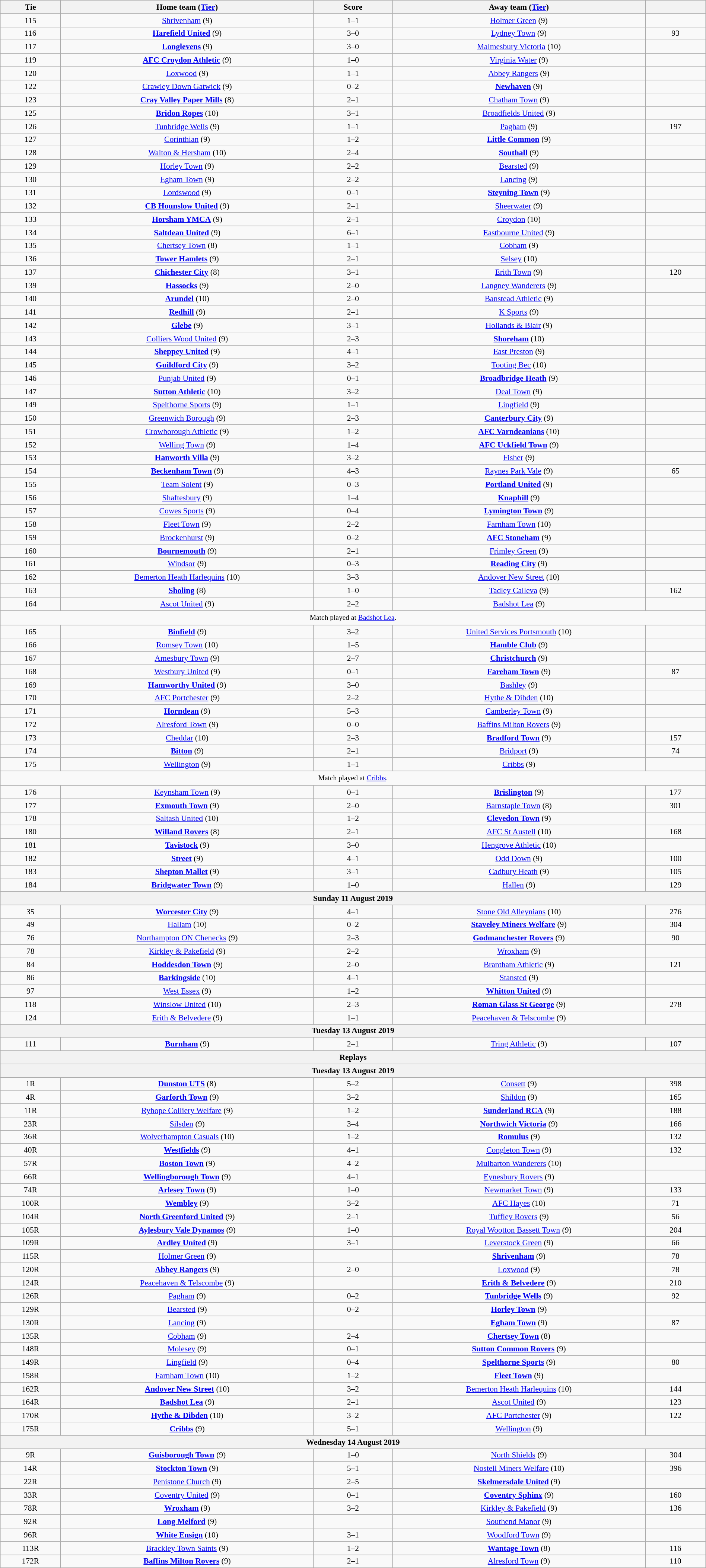<table class="wikitable" style="text-align:center; font-size:90%; width:100%">
<tr>
<th scope="col" style="width:  8.43%;">Tie</th>
<th scope="col" style="width: 35.29%;">Home team (<a href='#'>Tier</a>)</th>
<th scope="col" style="width: 11.00%;">Score</th>
<th scope="col" style="width: 35.29%;">Away team (<a href='#'>Tier</a>)</th>
<th scope="col" style="width:  8.43%;"></th>
</tr>
<tr>
<td>115</td>
<td><a href='#'>Shrivenham</a> (9)</td>
<td>1–1</td>
<td><a href='#'>Holmer Green</a> (9)</td>
<td></td>
</tr>
<tr>
<td>116</td>
<td><strong><a href='#'>Harefield United</a></strong> (9)</td>
<td>3–0</td>
<td><a href='#'>Lydney Town</a> (9)</td>
<td>93</td>
</tr>
<tr>
<td>117</td>
<td><strong><a href='#'>Longlevens</a></strong> (9)</td>
<td>3–0</td>
<td><a href='#'>Malmesbury Victoria</a> (10)</td>
<td></td>
</tr>
<tr>
<td>119</td>
<td><strong><a href='#'>AFC Croydon Athletic</a></strong> (9)</td>
<td>1–0</td>
<td><a href='#'>Virginia Water</a> (9)</td>
<td></td>
</tr>
<tr>
<td>120</td>
<td><a href='#'>Loxwood</a> (9)</td>
<td>1–1</td>
<td><a href='#'>Abbey Rangers</a> (9)</td>
<td></td>
</tr>
<tr>
<td>122</td>
<td><a href='#'>Crawley Down Gatwick</a> (9)</td>
<td>0–2</td>
<td><strong><a href='#'>Newhaven</a></strong> (9)</td>
<td></td>
</tr>
<tr>
<td>123</td>
<td><strong><a href='#'>Cray Valley Paper Mills</a></strong> (8)</td>
<td>2–1</td>
<td><a href='#'>Chatham Town</a> (9)</td>
<td></td>
</tr>
<tr>
<td>125</td>
<td><strong><a href='#'>Bridon Ropes</a></strong> (10)</td>
<td>3–1</td>
<td><a href='#'>Broadfields United</a> (9)</td>
<td></td>
</tr>
<tr>
<td>126</td>
<td><a href='#'>Tunbridge Wells</a> (9)</td>
<td>1–1</td>
<td><a href='#'>Pagham</a> (9)</td>
<td>197</td>
</tr>
<tr>
<td>127</td>
<td><a href='#'>Corinthian</a> (9)</td>
<td>1–2</td>
<td><strong><a href='#'>Little Common</a></strong> (9)</td>
<td></td>
</tr>
<tr>
<td>128</td>
<td><a href='#'>Walton & Hersham</a> (10)</td>
<td>2–4</td>
<td><strong><a href='#'>Southall</a></strong> (9)</td>
<td></td>
</tr>
<tr>
<td>129</td>
<td><a href='#'>Horley Town</a> (9)</td>
<td>2–2</td>
<td><a href='#'>Bearsted</a> (9)</td>
<td></td>
</tr>
<tr>
<td>130</td>
<td><a href='#'>Egham Town</a> (9)</td>
<td>2–2</td>
<td><a href='#'>Lancing</a> (9)</td>
<td></td>
</tr>
<tr>
<td>131</td>
<td><a href='#'>Lordswood</a> (9)</td>
<td>0–1</td>
<td><strong><a href='#'>Steyning Town</a></strong> (9)</td>
<td></td>
</tr>
<tr>
<td>132</td>
<td><strong><a href='#'>CB Hounslow United</a></strong> (9)</td>
<td>2–1</td>
<td><a href='#'>Sheerwater</a> (9)</td>
<td></td>
</tr>
<tr>
<td>133</td>
<td><strong><a href='#'>Horsham YMCA</a></strong> (9)</td>
<td>2–1</td>
<td><a href='#'>Croydon</a> (10)</td>
<td></td>
</tr>
<tr>
<td>134</td>
<td><strong><a href='#'>Saltdean United</a></strong> (9)</td>
<td>6–1</td>
<td><a href='#'>Eastbourne United</a> (9)</td>
<td></td>
</tr>
<tr>
<td>135</td>
<td><a href='#'>Chertsey Town</a> (8)</td>
<td>1–1</td>
<td><a href='#'>Cobham</a> (9)</td>
<td></td>
</tr>
<tr>
<td>136</td>
<td><strong><a href='#'>Tower Hamlets</a></strong> (9)</td>
<td>2–1</td>
<td><a href='#'>Selsey</a> (10)</td>
<td></td>
</tr>
<tr>
<td>137</td>
<td><strong><a href='#'>Chichester City</a></strong> (8)</td>
<td>3–1</td>
<td><a href='#'>Erith Town</a> (9)</td>
<td>120</td>
</tr>
<tr>
<td>139</td>
<td><strong><a href='#'>Hassocks</a></strong> (9)</td>
<td>2–0</td>
<td><a href='#'>Langney Wanderers</a> (9)</td>
<td></td>
</tr>
<tr>
<td>140</td>
<td><strong><a href='#'>Arundel</a></strong> (10)</td>
<td>2–0</td>
<td><a href='#'>Banstead Athletic</a> (9)</td>
<td></td>
</tr>
<tr>
<td>141</td>
<td><strong><a href='#'>Redhill</a></strong> (9)</td>
<td>2–1</td>
<td><a href='#'>K Sports</a> (9)</td>
<td></td>
</tr>
<tr>
<td>142</td>
<td><strong><a href='#'>Glebe</a></strong> (9)</td>
<td>3–1</td>
<td><a href='#'>Hollands & Blair</a> (9)</td>
<td></td>
</tr>
<tr>
<td>143</td>
<td><a href='#'>Colliers Wood United</a> (9)</td>
<td>2–3</td>
<td><strong><a href='#'>Shoreham</a></strong> (10)</td>
<td></td>
</tr>
<tr>
<td>144</td>
<td><strong><a href='#'>Sheppey United</a></strong> (9)</td>
<td>4–1</td>
<td><a href='#'>East Preston</a> (9)</td>
<td></td>
</tr>
<tr>
<td>145</td>
<td><strong><a href='#'>Guildford City</a></strong> (9)</td>
<td>3–2</td>
<td><a href='#'>Tooting Bec</a> (10)</td>
<td></td>
</tr>
<tr>
<td>146</td>
<td><a href='#'>Punjab United</a> (9)</td>
<td>0–1</td>
<td><strong><a href='#'>Broadbridge Heath</a></strong> (9)</td>
<td></td>
</tr>
<tr>
<td>147</td>
<td><strong><a href='#'>Sutton Athletic</a></strong> (10)</td>
<td>3–2</td>
<td><a href='#'>Deal Town</a> (9)</td>
<td></td>
</tr>
<tr>
<td>149</td>
<td><a href='#'>Spelthorne Sports</a> (9)</td>
<td>1–1</td>
<td><a href='#'>Lingfield</a> (9)</td>
<td></td>
</tr>
<tr>
<td>150</td>
<td><a href='#'>Greenwich Borough</a> (9)</td>
<td>2–3</td>
<td><strong><a href='#'>Canterbury City</a></strong> (9)</td>
<td></td>
</tr>
<tr>
<td>151</td>
<td><a href='#'>Crowborough Athletic</a> (9)</td>
<td>1–2</td>
<td><strong><a href='#'>AFC Varndeanians</a></strong> (10)</td>
<td></td>
</tr>
<tr>
<td>152</td>
<td><a href='#'>Welling Town</a> (9)</td>
<td>1–4</td>
<td><strong><a href='#'>AFC Uckfield Town</a></strong> (9)</td>
<td></td>
</tr>
<tr>
<td>153</td>
<td><strong><a href='#'>Hanworth Villa</a></strong> (9)</td>
<td>3–2</td>
<td><a href='#'>Fisher</a> (9)</td>
<td></td>
</tr>
<tr>
<td>154</td>
<td><strong><a href='#'>Beckenham Town</a></strong> (9)</td>
<td>4–3</td>
<td><a href='#'>Raynes Park Vale</a> (9)</td>
<td>65</td>
</tr>
<tr>
<td>155</td>
<td><a href='#'>Team Solent</a> (9)</td>
<td>0–3</td>
<td><strong><a href='#'>Portland United</a></strong> (9)</td>
<td></td>
</tr>
<tr>
<td>156</td>
<td><a href='#'>Shaftesbury</a> (9)</td>
<td>1–4</td>
<td><strong><a href='#'>Knaphill</a></strong> (9)</td>
<td></td>
</tr>
<tr>
<td>157</td>
<td><a href='#'>Cowes Sports</a> (9)</td>
<td>0–4</td>
<td><strong><a href='#'>Lymington Town</a></strong> (9)</td>
<td></td>
</tr>
<tr>
<td>158</td>
<td><a href='#'>Fleet Town</a> (9)</td>
<td>2–2</td>
<td><a href='#'>Farnham Town</a> (10)</td>
<td></td>
</tr>
<tr>
<td>159</td>
<td><a href='#'>Brockenhurst</a> (9)</td>
<td>0–2</td>
<td><strong><a href='#'>AFC Stoneham</a></strong> (9)</td>
<td></td>
</tr>
<tr>
<td>160</td>
<td><strong><a href='#'>Bournemouth</a></strong> (9)</td>
<td>2–1</td>
<td><a href='#'>Frimley Green</a> (9)</td>
<td></td>
</tr>
<tr>
<td>161</td>
<td><a href='#'>Windsor</a> (9)</td>
<td>0–3</td>
<td><strong><a href='#'>Reading City</a></strong> (9)</td>
<td></td>
</tr>
<tr>
<td>162</td>
<td><a href='#'>Bemerton Heath Harlequins</a> (10)</td>
<td>3–3</td>
<td><a href='#'>Andover New Street</a> (10)</td>
<td></td>
</tr>
<tr>
<td>163</td>
<td><strong><a href='#'>Sholing</a></strong> (8)</td>
<td>1–0</td>
<td><a href='#'>Tadley Calleva</a> (9)</td>
<td>162</td>
</tr>
<tr>
<td>164</td>
<td><a href='#'>Ascot United</a> (9)</td>
<td>2–2</td>
<td><a href='#'>Badshot Lea</a> (9)</td>
<td></td>
</tr>
<tr>
<td colspan="5" style="height:20px; text-align:center; font-size:90%">Match played at <a href='#'>Badshot Lea</a>.</td>
</tr>
<tr>
<td>165</td>
<td><strong><a href='#'>Binfield</a></strong> (9)</td>
<td>3–2</td>
<td><a href='#'>United Services Portsmouth</a> (10)</td>
<td></td>
</tr>
<tr>
<td>166</td>
<td><a href='#'>Romsey Town</a> (10)</td>
<td>1–5</td>
<td><strong><a href='#'>Hamble Club</a></strong> (9)</td>
<td></td>
</tr>
<tr>
<td>167</td>
<td><a href='#'>Amesbury Town</a> (9)</td>
<td>2–7</td>
<td><strong><a href='#'>Christchurch</a></strong> (9)</td>
<td></td>
</tr>
<tr>
<td>168</td>
<td><a href='#'>Westbury United</a> (9)</td>
<td>0–1</td>
<td><strong><a href='#'>Fareham Town</a></strong> (9)</td>
<td>87</td>
</tr>
<tr>
<td>169</td>
<td><strong><a href='#'>Hamworthy United</a></strong> (9)</td>
<td>3–0</td>
<td><a href='#'>Bashley</a> (9)</td>
<td></td>
</tr>
<tr>
<td>170</td>
<td><a href='#'>AFC Portchester</a> (9)</td>
<td>2–2</td>
<td><a href='#'>Hythe & Dibden</a> (10)</td>
<td></td>
</tr>
<tr>
<td>171</td>
<td><strong><a href='#'>Horndean</a></strong> (9)</td>
<td>5–3</td>
<td><a href='#'>Camberley Town</a> (9)</td>
<td></td>
</tr>
<tr>
<td>172</td>
<td><a href='#'>Alresford Town</a> (9)</td>
<td>0–0</td>
<td><a href='#'>Baffins Milton Rovers</a> (9)</td>
<td></td>
</tr>
<tr>
<td>173</td>
<td><a href='#'>Cheddar</a> (10)</td>
<td>2–3</td>
<td><strong><a href='#'>Bradford Town</a></strong> (9)</td>
<td>157</td>
</tr>
<tr>
<td>174</td>
<td><strong><a href='#'>Bitton</a></strong> (9)</td>
<td>2–1</td>
<td><a href='#'>Bridport</a> (9)</td>
<td>74</td>
</tr>
<tr>
<td>175</td>
<td><a href='#'>Wellington</a> (9)</td>
<td>1–1</td>
<td><a href='#'>Cribbs</a> (9)</td>
<td></td>
</tr>
<tr>
<td colspan="5" style="height:20px; text-align:center; font-size:90%">Match played at <a href='#'>Cribbs</a>.</td>
</tr>
<tr>
<td>176</td>
<td><a href='#'>Keynsham Town</a> (9)</td>
<td>0–1</td>
<td><strong><a href='#'>Brislington</a></strong> (9)</td>
<td>177</td>
</tr>
<tr>
<td>177</td>
<td><strong><a href='#'>Exmouth Town</a></strong> (9)</td>
<td>2–0</td>
<td><a href='#'>Barnstaple Town</a> (8)</td>
<td>301</td>
</tr>
<tr>
<td>178</td>
<td><a href='#'>Saltash United</a> (10)</td>
<td>1–2</td>
<td><strong><a href='#'>Clevedon Town</a></strong> (9)</td>
<td></td>
</tr>
<tr>
<td>180</td>
<td><strong><a href='#'>Willand Rovers</a></strong> (8)</td>
<td>2–1</td>
<td><a href='#'>AFC St Austell</a> (10)</td>
<td>168</td>
</tr>
<tr>
<td>181</td>
<td><strong><a href='#'>Tavistock</a></strong> (9)</td>
<td>3–0</td>
<td><a href='#'>Hengrove Athletic</a> (10)</td>
<td></td>
</tr>
<tr>
<td>182</td>
<td><strong><a href='#'>Street</a></strong> (9)</td>
<td>4–1</td>
<td><a href='#'>Odd Down</a> (9)</td>
<td>100</td>
</tr>
<tr>
<td>183</td>
<td><strong><a href='#'>Shepton Mallet</a></strong> (9)</td>
<td>3–1</td>
<td><a href='#'>Cadbury Heath</a> (9)</td>
<td>105</td>
</tr>
<tr>
<td>184</td>
<td><strong><a href='#'>Bridgwater Town</a></strong> (9)</td>
<td>1–0</td>
<td><a href='#'>Hallen</a> (9)</td>
<td>129</td>
</tr>
<tr>
<th colspan="5"><strong>Sunday 11 August 2019</strong></th>
</tr>
<tr>
<td>35</td>
<td><strong><a href='#'>Worcester City</a></strong> (9)</td>
<td>4–1</td>
<td><a href='#'>Stone Old Alleynians</a> (10)</td>
<td>276</td>
</tr>
<tr>
<td>49</td>
<td><a href='#'>Hallam</a> (10)</td>
<td>0–2</td>
<td><strong><a href='#'>Staveley Miners Welfare</a></strong> (9)</td>
<td>304</td>
</tr>
<tr>
<td>76</td>
<td><a href='#'>Northampton ON Chenecks</a> (9)</td>
<td>2–3</td>
<td><strong><a href='#'>Godmanchester Rovers</a></strong> (9)</td>
<td>90</td>
</tr>
<tr>
<td>78</td>
<td><a href='#'>Kirkley & Pakefield</a> (9)</td>
<td>2–2</td>
<td><a href='#'>Wroxham</a> (9)</td>
<td></td>
</tr>
<tr>
<td>84</td>
<td><strong><a href='#'>Hoddesdon Town</a></strong> (9)</td>
<td>2–0</td>
<td><a href='#'>Brantham Athletic</a> (9)</td>
<td>121</td>
</tr>
<tr>
<td>86</td>
<td><strong><a href='#'>Barkingside</a></strong> (10)</td>
<td>4–1</td>
<td><a href='#'>Stansted</a> (9)</td>
<td></td>
</tr>
<tr>
<td>97</td>
<td><a href='#'>West Essex</a> (9)</td>
<td>1–2</td>
<td><strong><a href='#'>Whitton United</a></strong> (9)</td>
<td></td>
</tr>
<tr>
<td>118</td>
<td><a href='#'>Winslow United</a> (10)</td>
<td>2–3</td>
<td><strong><a href='#'>Roman Glass St George</a></strong> (9)</td>
<td>278</td>
</tr>
<tr>
<td>124</td>
<td><a href='#'>Erith & Belvedere</a> (9)</td>
<td>1–1</td>
<td><a href='#'>Peacehaven & Telscombe</a> (9)</td>
<td></td>
</tr>
<tr>
<th colspan="5"><strong>Tuesday 13 August 2019</strong></th>
</tr>
<tr>
<td>111</td>
<td><strong><a href='#'>Burnham</a></strong> (9)</td>
<td>2–1</td>
<td><a href='#'>Tring Athletic</a> (9)</td>
<td>107</td>
</tr>
<tr>
<th colspan="5"><strong>Replays</strong></th>
</tr>
<tr>
<th colspan="5"><strong>Tuesday 13 August 2019</strong></th>
</tr>
<tr>
<td>1R</td>
<td><strong><a href='#'>Dunston UTS</a></strong> (8)</td>
<td>5–2</td>
<td><a href='#'>Consett</a> (9)</td>
<td>398</td>
</tr>
<tr>
<td>4R</td>
<td><strong><a href='#'>Garforth Town</a></strong> (9)</td>
<td>3–2</td>
<td><a href='#'>Shildon</a> (9)</td>
<td>165</td>
</tr>
<tr>
<td>11R</td>
<td><a href='#'>Ryhope Colliery Welfare</a> (9)</td>
<td>1–2</td>
<td><strong><a href='#'>Sunderland RCA</a></strong> (9)</td>
<td>188</td>
</tr>
<tr>
<td>23R</td>
<td><a href='#'>Silsden</a> (9)</td>
<td>3–4</td>
<td><strong><a href='#'>Northwich Victoria</a></strong> (9)</td>
<td>166</td>
</tr>
<tr>
<td>36R</td>
<td><a href='#'>Wolverhampton Casuals</a> (10)</td>
<td>1–2 </td>
<td><strong><a href='#'>Romulus</a></strong> (9)</td>
<td>132</td>
</tr>
<tr>
<td>40R</td>
<td><strong><a href='#'>Westfields</a></strong> (9)</td>
<td>4–1</td>
<td><a href='#'>Congleton Town</a> (9)</td>
<td>132</td>
</tr>
<tr>
<td>57R</td>
<td><strong><a href='#'>Boston Town</a></strong> (9)</td>
<td>4–2</td>
<td><a href='#'>Mulbarton Wanderers</a> (10)</td>
<td></td>
</tr>
<tr>
<td>66R</td>
<td><strong><a href='#'>Wellingborough Town</a></strong> (9)</td>
<td>4–1</td>
<td><a href='#'>Eynesbury Rovers</a> (9)</td>
<td></td>
</tr>
<tr>
<td>74R</td>
<td><strong><a href='#'>Arlesey Town</a></strong> (9)</td>
<td>1–0</td>
<td><a href='#'>Newmarket Town</a> (9)</td>
<td>133</td>
</tr>
<tr>
<td>100R</td>
<td><strong><a href='#'>Wembley</a></strong> (9)</td>
<td>3–2</td>
<td><a href='#'>AFC Hayes</a> (10)</td>
<td>71</td>
</tr>
<tr>
<td>104R</td>
<td><strong><a href='#'>North Greenford United</a></strong> (9)</td>
<td>2–1</td>
<td><a href='#'>Tuffley Rovers</a> (9)</td>
<td>56</td>
</tr>
<tr>
<td>105R</td>
<td><strong><a href='#'>Aylesbury Vale Dynamos</a></strong> (9)</td>
<td>1–0</td>
<td><a href='#'>Royal Wootton Bassett Town</a> (9)</td>
<td>204</td>
</tr>
<tr>
<td>109R</td>
<td><strong><a href='#'>Ardley United</a></strong> (9)</td>
<td>3–1</td>
<td><a href='#'>Leverstock Green</a> (9)</td>
<td>66</td>
</tr>
<tr>
<td>115R</td>
<td><a href='#'>Holmer Green</a> (9)</td>
<td></td>
<td><strong><a href='#'>Shrivenham</a></strong> (9)</td>
<td>78</td>
</tr>
<tr>
<td>120R</td>
<td><strong><a href='#'>Abbey Rangers</a></strong> (9)</td>
<td>2–0</td>
<td><a href='#'>Loxwood</a> (9)</td>
<td>78</td>
</tr>
<tr>
<td>124R</td>
<td><a href='#'>Peacehaven & Telscombe</a> (9)</td>
<td></td>
<td><strong><a href='#'>Erith & Belvedere</a></strong> (9)</td>
<td>210</td>
</tr>
<tr>
<td>126R</td>
<td><a href='#'>Pagham</a> (9)</td>
<td>0–2</td>
<td><strong><a href='#'>Tunbridge Wells</a></strong> (9)</td>
<td>92</td>
</tr>
<tr>
<td>129R</td>
<td><a href='#'>Bearsted</a> (9)</td>
<td>0–2</td>
<td><strong><a href='#'>Horley Town</a></strong> (9)</td>
<td></td>
</tr>
<tr>
<td>130R</td>
<td><a href='#'>Lancing</a> (9)</td>
<td></td>
<td><strong><a href='#'>Egham Town</a></strong> (9)</td>
<td>87</td>
</tr>
<tr>
<td>135R</td>
<td><a href='#'>Cobham</a> (9)</td>
<td>2–4</td>
<td><strong><a href='#'>Chertsey Town</a></strong> (8)</td>
<td></td>
</tr>
<tr>
<td>148R</td>
<td><a href='#'>Molesey</a> (9)</td>
<td>0–1</td>
<td><strong><a href='#'>Sutton Common Rovers</a></strong> (9)</td>
<td></td>
</tr>
<tr>
<td>149R</td>
<td><a href='#'>Lingfield</a> (9)</td>
<td>0–4</td>
<td><strong><a href='#'>Spelthorne Sports</a></strong> (9)</td>
<td>80</td>
</tr>
<tr>
<td>158R</td>
<td><a href='#'>Farnham Town</a> (10)</td>
<td>1–2</td>
<td><strong><a href='#'>Fleet Town</a></strong> (9)</td>
<td></td>
</tr>
<tr>
<td>162R</td>
<td><strong><a href='#'>Andover New Street</a></strong> (10)</td>
<td>3–2</td>
<td><a href='#'>Bemerton Heath Harlequins</a> (10)</td>
<td>144</td>
</tr>
<tr>
<td>164R</td>
<td><strong><a href='#'>Badshot Lea</a></strong> (9)</td>
<td>2–1</td>
<td><a href='#'>Ascot United</a> (9)</td>
<td>123</td>
</tr>
<tr>
<td>170R</td>
<td><strong><a href='#'>Hythe & Dibden</a></strong> (10)</td>
<td>3–2</td>
<td><a href='#'>AFC Portchester</a> (9)</td>
<td>122</td>
</tr>
<tr>
<td>175R</td>
<td><strong><a href='#'>Cribbs</a></strong> (9)</td>
<td>5–1</td>
<td><a href='#'>Wellington</a> (9)</td>
<td></td>
</tr>
<tr>
<th colspan="5"><strong>Wednesday 14 August 2019</strong></th>
</tr>
<tr>
<td>9R</td>
<td><strong><a href='#'>Guisborough Town</a></strong> (9)</td>
<td>1–0</td>
<td><a href='#'>North Shields</a> (9)</td>
<td>304</td>
</tr>
<tr>
<td>14R</td>
<td><strong><a href='#'>Stockton Town</a></strong> (9)</td>
<td>5–1</td>
<td><a href='#'>Nostell Miners Welfare</a> (10)</td>
<td>396</td>
</tr>
<tr>
<td>22R</td>
<td><a href='#'>Penistone Church</a> (9)</td>
<td>2–5</td>
<td><strong><a href='#'>Skelmersdale United</a></strong> (9)</td>
<td></td>
</tr>
<tr>
<td>33R</td>
<td><a href='#'>Coventry United</a> (9)</td>
<td>0–1</td>
<td><strong><a href='#'>Coventry Sphinx</a></strong> (9)</td>
<td>160</td>
</tr>
<tr>
<td>78R</td>
<td><strong><a href='#'>Wroxham</a></strong> (9)</td>
<td>3–2</td>
<td><a href='#'>Kirkley & Pakefield</a> (9)</td>
<td>136</td>
</tr>
<tr>
<td>92R</td>
<td><strong><a href='#'>Long Melford</a></strong> (9)</td>
<td></td>
<td><a href='#'>Southend Manor</a> (9)</td>
<td></td>
</tr>
<tr>
<td>96R</td>
<td><strong><a href='#'>White Ensign</a></strong> (10)</td>
<td>3–1 </td>
<td><a href='#'>Woodford Town</a> (9)</td>
<td></td>
</tr>
<tr>
<td>113R</td>
<td><a href='#'>Brackley Town Saints</a> (9)</td>
<td>1–2</td>
<td><strong><a href='#'>Wantage Town</a></strong> (8)</td>
<td>116</td>
</tr>
<tr>
<td>172R</td>
<td><strong><a href='#'>Baffins Milton Rovers</a></strong> (9)</td>
<td>2–1</td>
<td><a href='#'>Alresford Town</a> (9)</td>
<td>110</td>
</tr>
</table>
